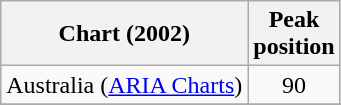<table class="wikitable sortable">
<tr>
<th align="center">Chart (2002)</th>
<th align="center">Peak<br>position</th>
</tr>
<tr>
<td>Australia (<a href='#'>ARIA Charts</a>)</td>
<td align="center">90</td>
</tr>
<tr>
</tr>
<tr>
</tr>
<tr>
</tr>
</table>
